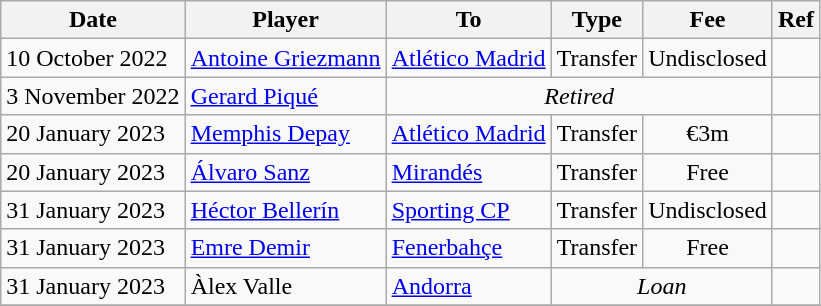<table class="wikitable">
<tr>
<th>Date</th>
<th>Player</th>
<th>To</th>
<th>Type</th>
<th>Fee</th>
<th>Ref</th>
</tr>
<tr>
<td>10 October 2022</td>
<td> <a href='#'>Antoine Griezmann</a></td>
<td><a href='#'>Atlético Madrid</a></td>
<td align=center>Transfer</td>
<td align=center>Undisclosed</td>
<td align=center></td>
</tr>
<tr>
<td>3 November 2022</td>
<td> <a href='#'>Gerard Piqué</a></td>
<td colspan=3 align=center><em>Retired</em></td>
<td align=center></td>
</tr>
<tr>
<td>20 January 2023</td>
<td> <a href='#'>Memphis Depay</a></td>
<td><a href='#'>Atlético Madrid</a></td>
<td align=center>Transfer</td>
<td align=center>€3m</td>
<td align=center></td>
</tr>
<tr>
<td>20 January 2023</td>
<td> <a href='#'>Álvaro Sanz</a></td>
<td><a href='#'>Mirandés</a></td>
<td align=center>Transfer</td>
<td align=center>Free</td>
<td align=center></td>
</tr>
<tr>
<td>31 January 2023</td>
<td> <a href='#'>Héctor Bellerín</a></td>
<td> <a href='#'>Sporting CP</a></td>
<td align=center>Transfer</td>
<td align=center>Undisclosed</td>
<td align=center></td>
</tr>
<tr>
<td>31 January 2023</td>
<td> <a href='#'>Emre Demir</a></td>
<td> <a href='#'>Fenerbahçe</a></td>
<td align=center>Transfer</td>
<td align=center>Free</td>
<td align=center></td>
</tr>
<tr>
<td>31 January 2023</td>
<td> Àlex Valle</td>
<td><a href='#'>Andorra</a></td>
<td colspan=2 align=center><em>Loan</em></td>
<td align=center></td>
</tr>
<tr>
</tr>
</table>
